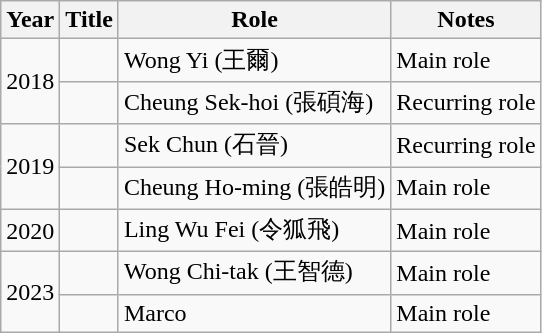<table class="wikitable">
<tr>
<th>Year</th>
<th>Title</th>
<th>Role</th>
<th>Notes</th>
</tr>
<tr>
<td rowspan="2">2018</td>
<td><em></em></td>
<td>Wong Yi (王爾)</td>
<td>Main role</td>
</tr>
<tr>
<td><em></em></td>
<td>Cheung Sek-hoi (張碩海)</td>
<td>Recurring role</td>
</tr>
<tr>
<td rowspan="2">2019</td>
<td><em></em></td>
<td>Sek Chun (石晉)</td>
<td>Recurring role</td>
</tr>
<tr>
<td><em></em></td>
<td>Cheung Ho-ming (張皓明)</td>
<td>Main role</td>
</tr>
<tr>
<td>2020</td>
<td><em></em></td>
<td>Ling Wu Fei (令狐飛)</td>
<td>Main role</td>
</tr>
<tr>
<td rowspan="2">2023</td>
<td><em></em></td>
<td>Wong Chi-tak (王智德)</td>
<td>Main role</td>
</tr>
<tr>
<td><em></em></td>
<td>Marco</td>
<td>Main role</td>
</tr>
</table>
